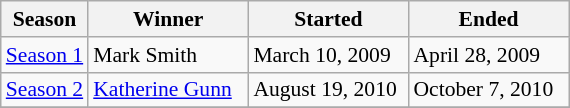<table class=wikitable style="font-size:90%">
<tr>
<th>Season</th>
<th width=100>Winner</th>
<th width=100>Started</th>
<th width=100>Ended</th>
</tr>
<tr>
<td><a href='#'>Season 1</a></td>
<td>Mark Smith</td>
<td>March 10, 2009</td>
<td>April 28, 2009</td>
</tr>
<tr>
<td><a href='#'>Season 2</a></td>
<td><a href='#'>Katherine Gunn</a></td>
<td>August 19, 2010</td>
<td>October 7, 2010</td>
</tr>
<tr>
</tr>
</table>
